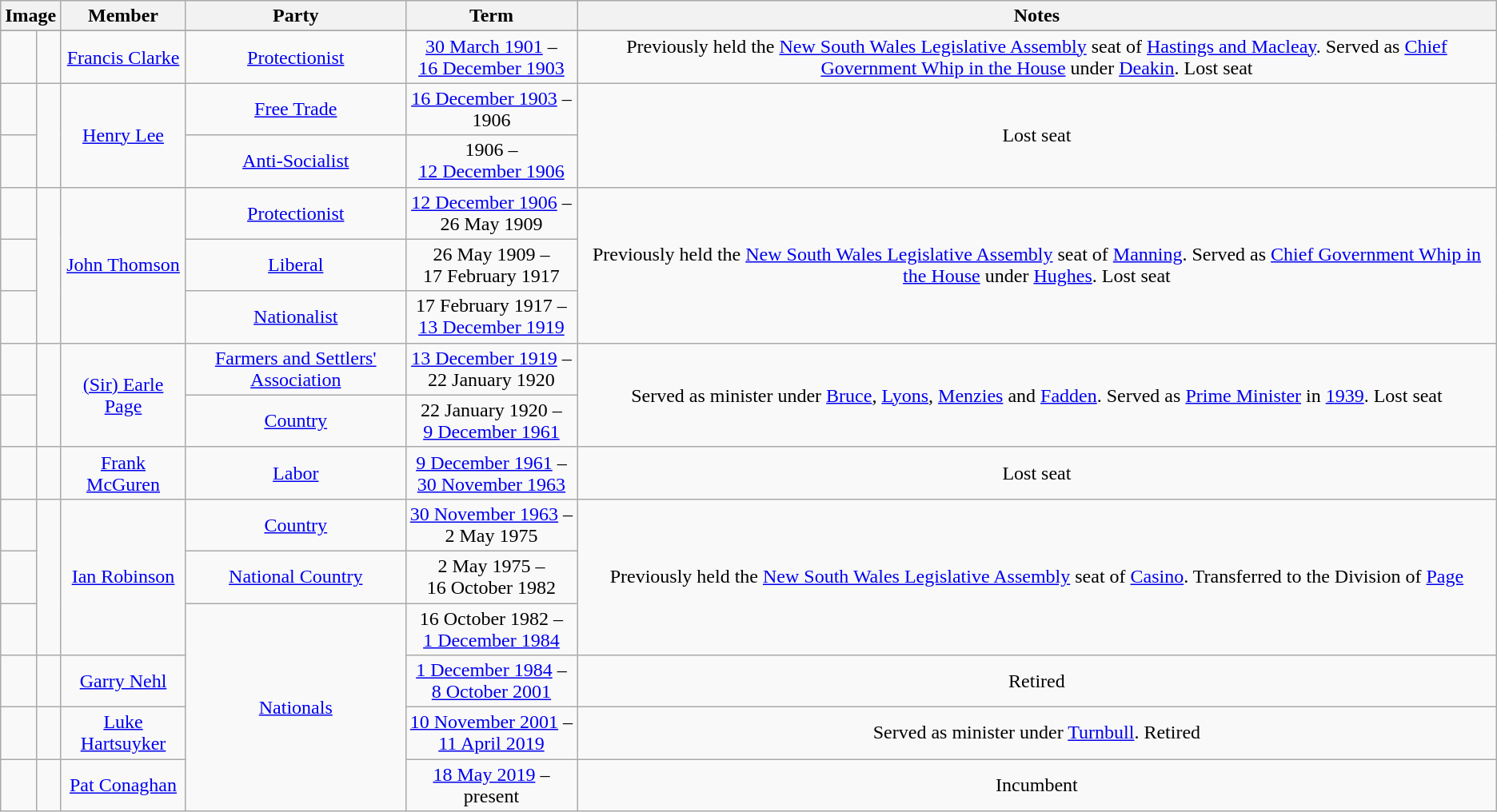<table class=wikitable style="text-align:center">
<tr>
<th colspan=2>Image</th>
<th>Member</th>
<th>Party</th>
<th>Term</th>
<th>Notes</th>
</tr>
<tr>
</tr>
<tr>
<td> </td>
<td></td>
<td><a href='#'>Francis Clarke</a><br></td>
<td><a href='#'>Protectionist</a></td>
<td nowrap><a href='#'>30 March 1901</a> –<br><a href='#'>16 December 1903</a></td>
<td>Previously held the <a href='#'>New South Wales Legislative Assembly</a> seat of <a href='#'>Hastings and Macleay</a>. Served as <a href='#'>Chief Government Whip in the House</a> under <a href='#'>Deakin</a>. Lost seat</td>
</tr>
<tr>
<td> </td>
<td rowspan=2></td>
<td rowspan=2><a href='#'>Henry Lee</a><br></td>
<td><a href='#'>Free Trade</a></td>
<td nowrap><a href='#'>16 December 1903</a> –<br>1906</td>
<td rowspan=2>Lost seat</td>
</tr>
<tr>
<td> </td>
<td nowrap><a href='#'>Anti-Socialist</a></td>
<td nowrap>1906 –<br><a href='#'>12 December 1906</a></td>
</tr>
<tr>
<td> </td>
<td rowspan=3></td>
<td rowspan=3><a href='#'>John Thomson</a><br></td>
<td><a href='#'>Protectionist</a></td>
<td nowrap><a href='#'>12 December 1906</a> –<br>26 May 1909</td>
<td rowspan=3>Previously held the <a href='#'>New South Wales Legislative Assembly</a> seat of <a href='#'>Manning</a>. Served as <a href='#'>Chief Government Whip in the House</a> under <a href='#'>Hughes</a>. Lost seat</td>
</tr>
<tr>
<td> </td>
<td nowrap><a href='#'>Liberal</a></td>
<td nowrap>26 May 1909 –<br>17 February 1917</td>
</tr>
<tr>
<td> </td>
<td nowrap><a href='#'>Nationalist</a></td>
<td nowrap>17 February 1917 –<br><a href='#'>13 December 1919</a></td>
</tr>
<tr>
<td> </td>
<td rowspan=2></td>
<td rowspan=2><a href='#'>(Sir) Earle Page</a><br></td>
<td><a href='#'>Farmers and Settlers' Association</a></td>
<td nowrap><a href='#'>13 December 1919</a> –<br>22 January 1920</td>
<td rowspan=2>Served as minister under <a href='#'>Bruce</a>, <a href='#'>Lyons</a>, <a href='#'>Menzies</a> and <a href='#'>Fadden</a>. Served as <a href='#'>Prime Minister</a> in <a href='#'>1939</a>. Lost seat</td>
</tr>
<tr>
<td> </td>
<td nowrap><a href='#'>Country</a></td>
<td nowrap>22 January 1920 –<br><a href='#'>9 December 1961</a></td>
</tr>
<tr>
<td> </td>
<td></td>
<td><a href='#'>Frank McGuren</a><br></td>
<td><a href='#'>Labor</a></td>
<td nowrap><a href='#'>9 December 1961</a> –<br><a href='#'>30 November 1963</a></td>
<td>Lost seat</td>
</tr>
<tr>
<td> </td>
<td rowspan=3></td>
<td rowspan=3><a href='#'>Ian Robinson</a><br></td>
<td><a href='#'>Country</a></td>
<td nowrap><a href='#'>30 November 1963</a> –<br>2 May 1975</td>
<td rowspan=3>Previously held the <a href='#'>New South Wales Legislative Assembly</a> seat of <a href='#'>Casino</a>. Transferred to the Division of <a href='#'>Page</a></td>
</tr>
<tr>
<td> </td>
<td><a href='#'>National Country</a></td>
<td nowrap>2 May 1975 –<br>16 October 1982</td>
</tr>
<tr>
<td> </td>
<td rowspan="4"><a href='#'>Nationals</a></td>
<td nowrap>16 October 1982 –<br><a href='#'>1 December 1984</a></td>
</tr>
<tr>
<td> </td>
<td></td>
<td><a href='#'>Garry Nehl</a><br></td>
<td nowrap><a href='#'>1 December 1984</a> –<br><a href='#'>8 October 2001</a></td>
<td>Retired</td>
</tr>
<tr>
<td> </td>
<td></td>
<td><a href='#'>Luke Hartsuyker</a><br></td>
<td nowrap><a href='#'>10 November 2001</a> –<br><a href='#'>11 April 2019</a></td>
<td>Served as minister under <a href='#'>Turnbull</a>. Retired</td>
</tr>
<tr>
<td> </td>
<td></td>
<td><a href='#'>Pat Conaghan</a><br></td>
<td nowrap><a href='#'>18 May 2019</a> –<br>present</td>
<td>Incumbent</td>
</tr>
</table>
